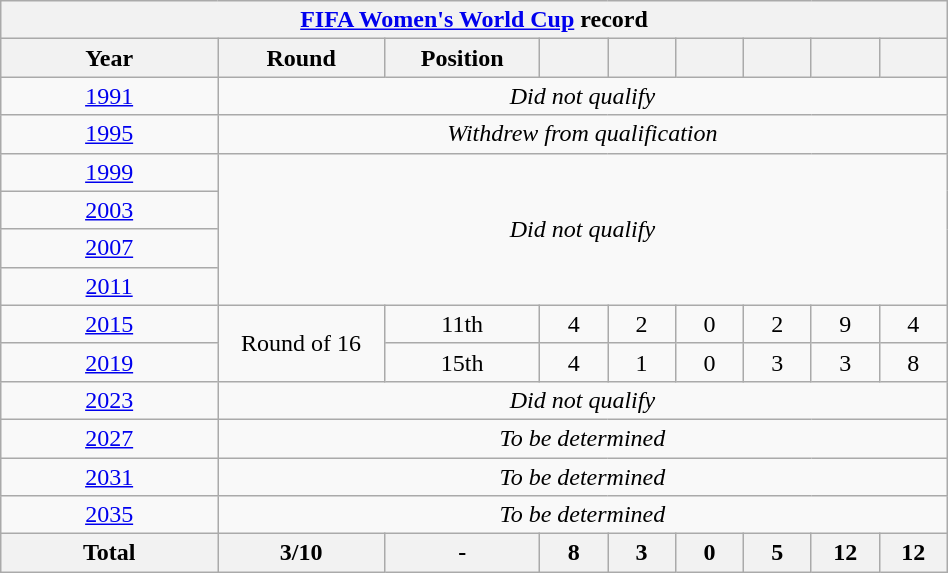<table class="wikitable" style="text-align: center; width:50%;">
<tr>
<th colspan=9><a href='#'>FIFA Women's World Cup</a> record</th>
</tr>
<tr>
<th width="80">Year</th>
<th width="60">Round</th>
<th width="20">Position</th>
<th width="20"></th>
<th width="20"></th>
<th width="20"></th>
<th width="20"></th>
<th width="20"></th>
<th width="20"></th>
</tr>
<tr>
<td> <a href='#'>1991</a></td>
<td colspan=8><em>Did not qualify</em></td>
</tr>
<tr>
<td> <a href='#'>1995</a></td>
<td colspan=8><em>Withdrew from qualification</em></td>
</tr>
<tr>
<td> <a href='#'>1999</a></td>
<td rowspan=4 colspan=8><em>Did not qualify</em></td>
</tr>
<tr>
<td> <a href='#'>2003</a></td>
</tr>
<tr>
<td> <a href='#'>2007</a></td>
</tr>
<tr>
<td> <a href='#'>2011</a></td>
</tr>
<tr>
<td> <a href='#'>2015</a></td>
<td rowspan=2>Round of 16</td>
<td>11th</td>
<td>4</td>
<td>2</td>
<td>0</td>
<td>2</td>
<td>9</td>
<td>4</td>
</tr>
<tr>
<td> <a href='#'>2019</a></td>
<td>15th</td>
<td>4</td>
<td>1</td>
<td>0</td>
<td>3</td>
<td>3</td>
<td>8</td>
</tr>
<tr>
<td> <a href='#'>2023</a></td>
<td colspan=8><em>Did not qualify</em></td>
</tr>
<tr>
<td> <a href='#'>2027</a></td>
<td colspan=8><em>To be determined</em></td>
</tr>
<tr>
<td> <a href='#'>2031</a></td>
<td colspan=8><em>To be determined</em></td>
</tr>
<tr>
<td> <a href='#'>2035</a></td>
<td colspan=8><em>To be determined</em></td>
</tr>
<tr>
<th>Total</th>
<th>3/10</th>
<th>-</th>
<th>8</th>
<th>3</th>
<th>0</th>
<th>5</th>
<th>12</th>
<th>12</th>
</tr>
</table>
